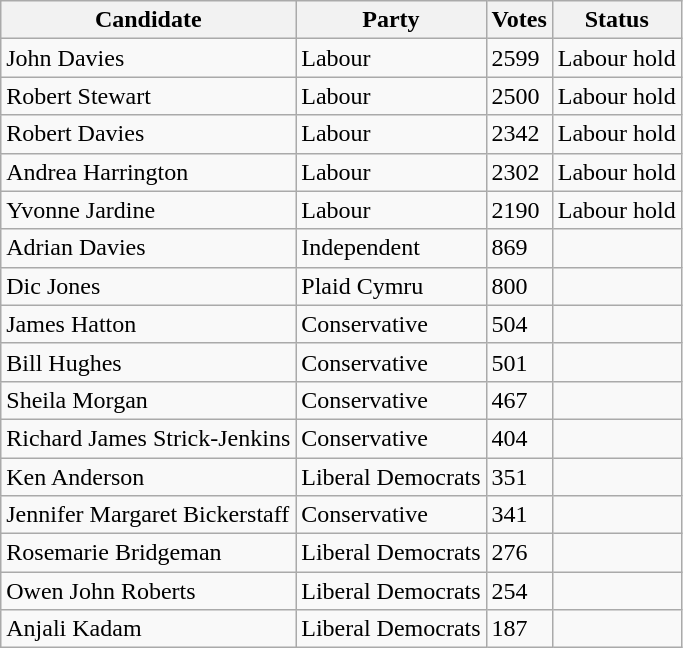<table class="wikitable sortable">
<tr>
<th>Candidate</th>
<th>Party</th>
<th>Votes</th>
<th>Status</th>
</tr>
<tr>
<td>John Davies</td>
<td>Labour</td>
<td>2599</td>
<td>Labour hold</td>
</tr>
<tr>
<td>Robert Stewart</td>
<td>Labour</td>
<td>2500</td>
<td>Labour hold</td>
</tr>
<tr>
<td>Robert Davies</td>
<td>Labour</td>
<td>2342</td>
<td>Labour hold</td>
</tr>
<tr>
<td>Andrea Harrington</td>
<td>Labour</td>
<td>2302</td>
<td>Labour hold</td>
</tr>
<tr>
<td>Yvonne Jardine</td>
<td>Labour</td>
<td>2190</td>
<td>Labour hold</td>
</tr>
<tr>
<td>Adrian Davies</td>
<td>Independent</td>
<td>869</td>
<td></td>
</tr>
<tr>
<td>Dic Jones</td>
<td>Plaid Cymru</td>
<td>800</td>
<td></td>
</tr>
<tr>
<td>James Hatton</td>
<td>Conservative</td>
<td>504</td>
<td></td>
</tr>
<tr>
<td>Bill Hughes</td>
<td>Conservative</td>
<td>501</td>
<td></td>
</tr>
<tr>
<td>Sheila Morgan</td>
<td>Conservative</td>
<td>467</td>
<td></td>
</tr>
<tr>
<td>Richard James Strick-Jenkins</td>
<td>Conservative</td>
<td>404</td>
<td></td>
</tr>
<tr>
<td>Ken Anderson</td>
<td>Liberal Democrats</td>
<td>351</td>
<td></td>
</tr>
<tr>
<td>Jennifer Margaret Bickerstaff</td>
<td>Conservative</td>
<td>341</td>
<td></td>
</tr>
<tr>
<td>Rosemarie Bridgeman</td>
<td>Liberal Democrats</td>
<td>276</td>
<td></td>
</tr>
<tr>
<td>Owen John Roberts</td>
<td>Liberal Democrats</td>
<td>254</td>
<td></td>
</tr>
<tr>
<td>Anjali Kadam</td>
<td>Liberal Democrats</td>
<td>187</td>
<td></td>
</tr>
</table>
